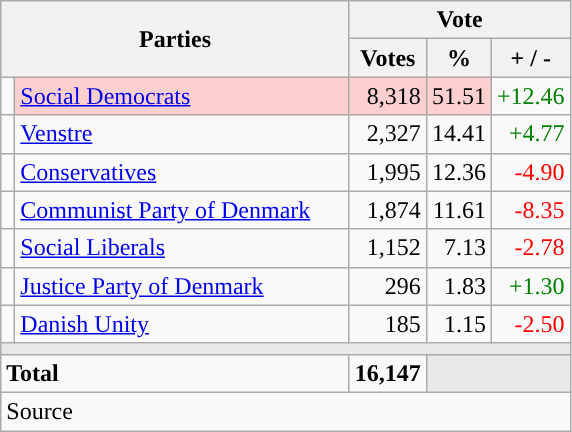<table class="wikitable" style="text-align:right;">
<tr>
<th style="text-align:centre;" rowspan="2" colspan="2" width="225">Parties</th>
<th colspan="3">Vote</th>
</tr>
<tr>
<th width="15">Votes</th>
<th width="15">%</th>
<th width="15">+ / -</th>
</tr>
<tr>
<td width="2" style="color:inherit;background:"></td>
<td bgcolor=#fbd0ce  align="left"><a href='#'>Social Democrats</a></td>
<td bgcolor=#fbd0ce>8,318</td>
<td bgcolor=#fbd0ce>51.51</td>
<td style=color:green;>+12.46</td>
</tr>
<tr>
<td width="2" style="color:inherit;background:"></td>
<td align="left"><a href='#'>Venstre</a></td>
<td>2,327</td>
<td>14.41</td>
<td style=color:green;>+4.77</td>
</tr>
<tr>
<td width="2" style="color:inherit;background:"></td>
<td align="left"><a href='#'>Conservatives</a></td>
<td>1,995</td>
<td>12.36</td>
<td style=color:red;>-4.90</td>
</tr>
<tr>
<td width="2" style="color:inherit;background:"></td>
<td align="left"><a href='#'>Communist Party of Denmark</a></td>
<td>1,874</td>
<td>11.61</td>
<td style=color:red;>-8.35</td>
</tr>
<tr>
<td width="2" style="color:inherit;background:"></td>
<td align="left"><a href='#'>Social Liberals</a></td>
<td>1,152</td>
<td>7.13</td>
<td style=color:red;>-2.78</td>
</tr>
<tr>
<td width="2" style="color:inherit;background:"></td>
<td align="left"><a href='#'>Justice Party of Denmark</a></td>
<td>296</td>
<td>1.83</td>
<td style=color:green;>+1.30</td>
</tr>
<tr>
<td width="2" style="color:inherit;background:"></td>
<td align="left"><a href='#'>Danish Unity</a></td>
<td>185</td>
<td>1.15</td>
<td style=color:red;>-2.50</td>
</tr>
<tr>
<td colspan="7" bgcolor="#E9E9E9"></td>
</tr>
<tr>
<td align="left" colspan="2"><strong>Total</strong></td>
<td><strong>16,147</strong></td>
<td bgcolor="#E9E9E9" colspan="2"></td>
</tr>
<tr>
<td align="left" colspan="6">Source</td>
</tr>
</table>
